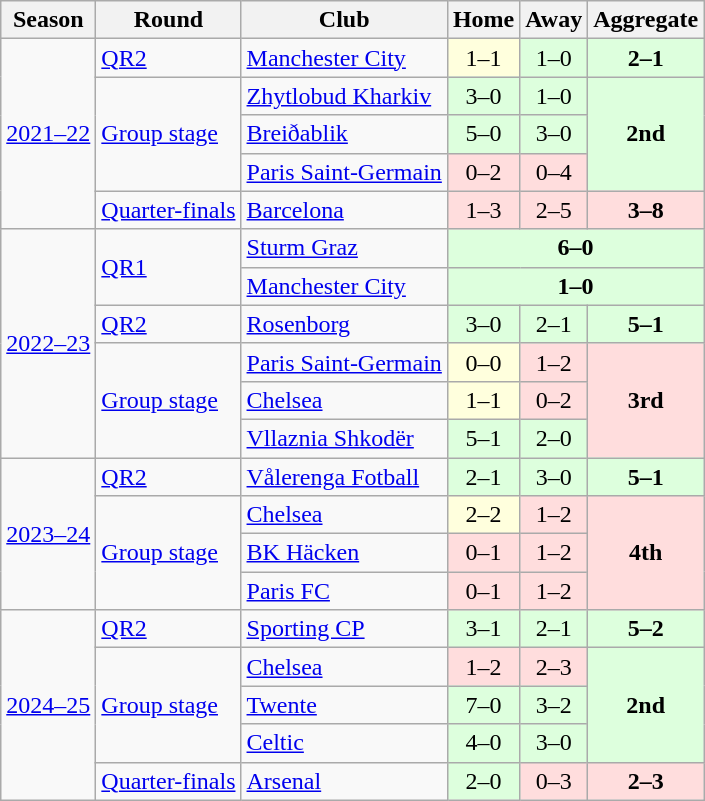<table class="wikitable">
<tr>
<th>Season</th>
<th>Round</th>
<th>Club</th>
<th>Home</th>
<th>Away</th>
<th>Aggregate</th>
</tr>
<tr>
<td rowspan=5><a href='#'>2021–22</a></td>
<td><a href='#'>QR2</a></td>
<td> <a href='#'>Manchester City</a></td>
<td style="background:#ffffdd; text-align:center;">1–1</td>
<td style="background:#ddffdd; text-align:center;">1–0</td>
<td style="background:#ddffdd; text-align:center;"><strong>2–1</strong></td>
</tr>
<tr>
<td rowspan=3><a href='#'>Group stage</a></td>
<td> <a href='#'>Zhytlobud Kharkiv</a></td>
<td style="background:#ddffdd; text-align:center;">3–0</td>
<td style="background:#ddffdd; text-align:center;">1–0</td>
<td bgcolor="#ddffdd" rowspan="3" align="center"><strong>2nd</strong></td>
</tr>
<tr>
<td> <a href='#'>Breiðablik</a></td>
<td style="background:#ddffdd; text-align:center;">5–0</td>
<td style="background:#ddffdd; text-align:center;">3–0</td>
</tr>
<tr>
<td> <a href='#'>Paris Saint-Germain</a></td>
<td style="background:#ffdddd; text-align:center;">0–2</td>
<td style="background:#ffdddd; text-align:center;">0–4</td>
</tr>
<tr>
<td><a href='#'>Quarter-finals</a></td>
<td> <a href='#'>Barcelona</a></td>
<td style="background:#ffdddd; text-align:center;">1–3</td>
<td style="background:#ffdddd; text-align:center;">2–5</td>
<td style="background:#ffdddd; text-align:center;"><strong>3–8</strong></td>
</tr>
<tr>
<td rowspan=6><a href='#'>2022–23</a></td>
<td rowspan=2><a href='#'>QR1</a></td>
<td> <a href='#'>Sturm Graz</a></td>
<td colspan="3" style="background:#ddffdd;text-align:center;"><strong>6–0</strong></td>
</tr>
<tr>
<td> <a href='#'>Manchester City</a></td>
<td colspan="3" style="background:#ddffdd;text-align:center;"><strong>1–0</strong></td>
</tr>
<tr>
<td><a href='#'>QR2</a></td>
<td> <a href='#'>Rosenborg</a></td>
<td style="background:#ddffdd; text-align:center;">3–0</td>
<td style="background:#ddffdd; text-align:center;">2–1</td>
<td style="background:#ddffdd; text-align:center;"><strong>5–1</strong></td>
</tr>
<tr>
<td rowspan=3><a href='#'>Group stage</a></td>
<td> <a href='#'>Paris Saint-Germain</a></td>
<td style="background:#ffffdd; text-align:center;">0–0</td>
<td style="background:#ffdddd; text-align:center;">1–2</td>
<td bgcolor="#ffdddd" rowspan="3" style="text-align:center;"><strong>3rd</strong></td>
</tr>
<tr>
<td> <a href='#'>Chelsea</a></td>
<td style="background:#ffffdd; text-align:center;">1–1</td>
<td style="background:#ffdddd; text-align:center;">0–2</td>
</tr>
<tr>
<td> <a href='#'>Vllaznia Shkodër</a></td>
<td style="background:#ddffdd; text-align:center;">5–1</td>
<td style="background:#ddffdd; text-align:center;">2–0</td>
</tr>
<tr>
<td rowspan=4><a href='#'>2023–24</a></td>
<td><a href='#'>QR2</a></td>
<td> <a href='#'>Vålerenga Fotball</a></td>
<td style="background:#ddffdd; text-align:center;">2–1</td>
<td style="background:#ddffdd; text-align:center;">3–0</td>
<td style="background:#ddffdd; text-align:center;"><strong>5–1</strong></td>
</tr>
<tr>
<td rowspan=3><a href='#'>Group stage</a></td>
<td> <a href='#'>Chelsea</a></td>
<td style="background:#ffffdd; text-align:center;">2–2</td>
<td style="background:#ffdddd;  text-align:center;">1–2</td>
<td bgcolor="#ffdddd" rowspan="3" align="center"><strong>4th</strong></td>
</tr>
<tr>
<td> <a href='#'>BK Häcken</a></td>
<td style="background:#ffdddd; text-align:center;">0–1</td>
<td style="background:#ffdddd; text-align:center;">1–2</td>
</tr>
<tr>
<td> <a href='#'>Paris FC</a></td>
<td style="background:#ffdddd; text-align:center;">0–1</td>
<td style="background:#ffdddd; text-align:center;">1–2</td>
</tr>
<tr>
<td rowspan=5><a href='#'>2024–25</a></td>
<td><a href='#'>QR2</a></td>
<td> <a href='#'>Sporting CP</a></td>
<td style="background:#ddffdd; text-align:center;">3–1</td>
<td style="background:#ddffdd; text-align:center;">2–1</td>
<td style="background:#ddffdd; text-align:center;"><strong>5–2</strong></td>
</tr>
<tr>
<td rowspan=3><a href='#'>Group stage</a></td>
<td> <a href='#'>Chelsea</a></td>
<td style="background:#ffdddd; text-align:center;">1–2</td>
<td style="background:#ffdddd; text-align:center;">2–3</td>
<td bgcolor="#ddffdd" rowspan="3" align="center"><strong>2nd</strong></td>
</tr>
<tr>
<td> <a href='#'>Twente</a></td>
<td style="background:#ddffdd; text-align:center;">7–0</td>
<td style="background:#ddffdd; text-align:center;">3–2</td>
</tr>
<tr>
<td> <a href='#'>Celtic</a></td>
<td style="background:#ddffdd; text-align:center;">4–0</td>
<td style="background:#ddffdd; text-align:center;">3–0</td>
</tr>
<tr>
<td><a href='#'>Quarter-finals</a></td>
<td> <a href='#'>Arsenal</a></td>
<td style="background:#ddffdd; text-align:center;">2–0</td>
<td style="background:#ffdddd; text-align:center;">0–3</td>
<td style="background:#ffdddd; text-align:center;"><strong>2–3</strong></td>
</tr>
</table>
